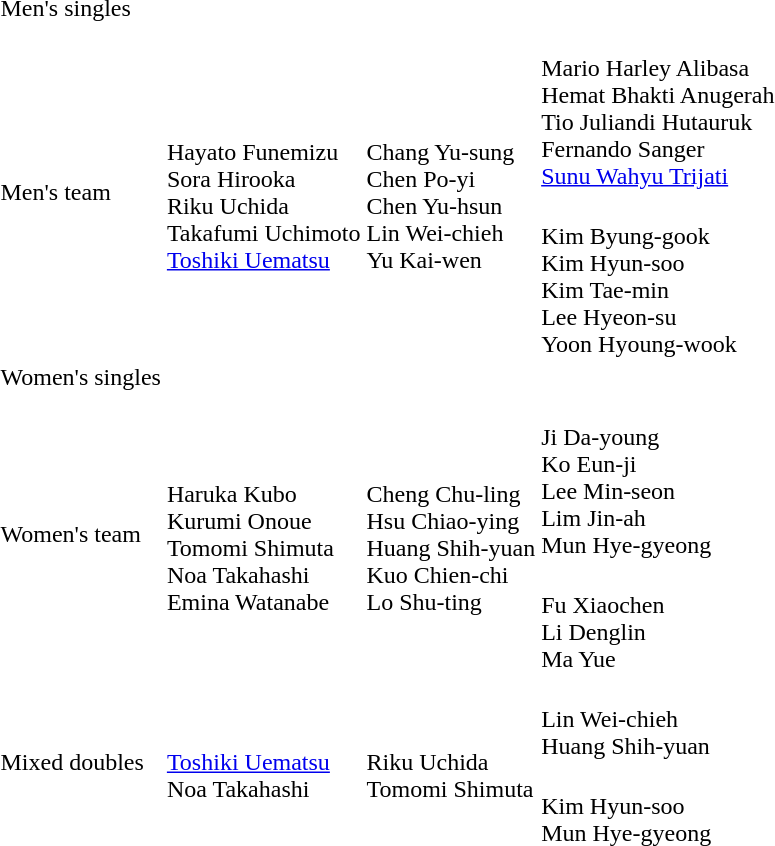<table>
<tr>
<td rowspan=2>Men's singles<br></td>
<td rowspan=2></td>
<td rowspan=2></td>
<td></td>
</tr>
<tr>
<td></td>
</tr>
<tr>
<td rowspan=2>Men's team<br></td>
<td rowspan=2><br>Hayato Funemizu<br>Sora Hirooka<br>Riku Uchida<br>Takafumi Uchimoto<br><a href='#'>Toshiki Uematsu</a></td>
<td rowspan=2><br>Chang Yu-sung<br>Chen Po-yi<br>Chen Yu-hsun<br>Lin Wei-chieh<br>Yu Kai-wen</td>
<td><br>Mario Harley Alibasa<br>Hemat Bhakti Anugerah<br>Tio Juliandi Hutauruk<br>Fernando Sanger<br><a href='#'>Sunu Wahyu Trijati</a></td>
</tr>
<tr>
<td><br>Kim Byung-gook<br>Kim Hyun-soo<br>Kim Tae-min<br>Lee Hyeon-su<br>Yoon Hyoung-wook</td>
</tr>
<tr>
<td rowspan=2>Women's singles<br></td>
<td rowspan=2></td>
<td rowspan=2></td>
<td></td>
</tr>
<tr>
<td></td>
</tr>
<tr>
<td rowspan=2>Women's team<br></td>
<td rowspan=2><br>Haruka Kubo<br>Kurumi Onoue<br>Tomomi Shimuta<br>Noa Takahashi<br>Emina Watanabe</td>
<td rowspan=2><br>Cheng Chu-ling<br>Hsu Chiao-ying<br>Huang Shih-yuan<br>Kuo Chien-chi<br>Lo Shu-ting</td>
<td><br>Ji Da-young<br>Ko Eun-ji<br>Lee Min-seon<br>Lim Jin-ah<br>Mun Hye-gyeong</td>
</tr>
<tr>
<td><br>Fu Xiaochen<br>Li Denglin<br>Ma Yue</td>
</tr>
<tr>
<td rowspan=2>Mixed doubles<br></td>
<td rowspan=2><br><a href='#'>Toshiki Uematsu</a><br>Noa Takahashi</td>
<td rowspan=2><br>Riku Uchida<br>Tomomi Shimuta</td>
<td><br>Lin Wei-chieh<br>Huang Shih-yuan</td>
</tr>
<tr>
<td><br>Kim Hyun-soo<br>Mun Hye-gyeong</td>
</tr>
</table>
